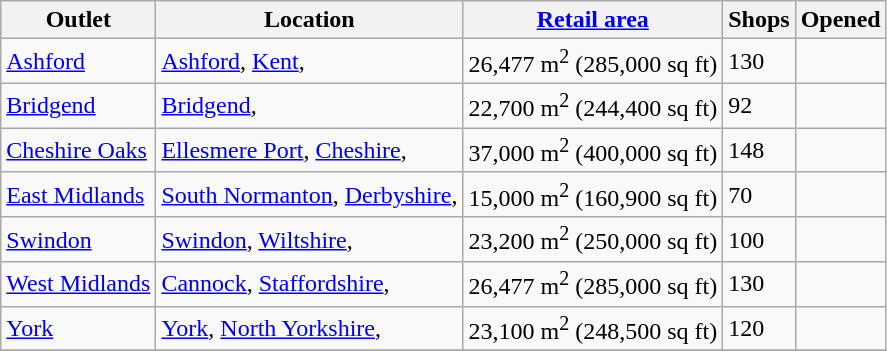<table class="wikitable sortable">
<tr>
<th>Outlet</th>
<th>Location</th>
<th><a href='#'>Retail area</a></th>
<th>Shops</th>
<th>Opened</th>
</tr>
<tr>
<td><a href='#'>Ashford</a></td>
<td><a href='#'>Ashford</a>, <a href='#'>Kent</a>, </td>
<td>26,477 m<sup>2</sup> (285,000 sq ft)</td>
<td>130</td>
<td></td>
</tr>
<tr>
<td><a href='#'>Bridgend</a></td>
<td><a href='#'>Bridgend</a>, </td>
<td>22,700 m<sup>2</sup> (244,400 sq ft)</td>
<td>92</td>
<td></td>
</tr>
<tr>
<td><a href='#'>Cheshire Oaks</a></td>
<td><a href='#'>Ellesmere Port</a>, <a href='#'>Cheshire</a>, </td>
<td>37,000 m<sup>2</sup> (400,000 sq ft)</td>
<td>148</td>
<td></td>
</tr>
<tr>
<td><a href='#'>East Midlands</a></td>
<td><a href='#'>South Normanton</a>, <a href='#'>Derbyshire</a>, </td>
<td>15,000 m<sup>2</sup> (160,900 sq ft)</td>
<td>70</td>
<td></td>
</tr>
<tr>
<td><a href='#'>Swindon</a></td>
<td><a href='#'>Swindon</a>, <a href='#'>Wiltshire</a>, </td>
<td>23,200 m<sup>2</sup> (250,000 sq ft)</td>
<td>100</td>
<td></td>
</tr>
<tr>
<td><a href='#'>West Midlands</a></td>
<td><a href='#'>Cannock</a>, <a href='#'>Staffordshire</a>, </td>
<td>26,477 m<sup>2</sup> (285,000 sq ft)</td>
<td>130</td>
<td></td>
</tr>
<tr>
<td><a href='#'>York</a></td>
<td><a href='#'>York</a>, <a href='#'>North Yorkshire</a>, </td>
<td>23,100 m<sup>2</sup> (248,500 sq ft)</td>
<td>120</td>
<td></td>
</tr>
<tr>
</tr>
</table>
